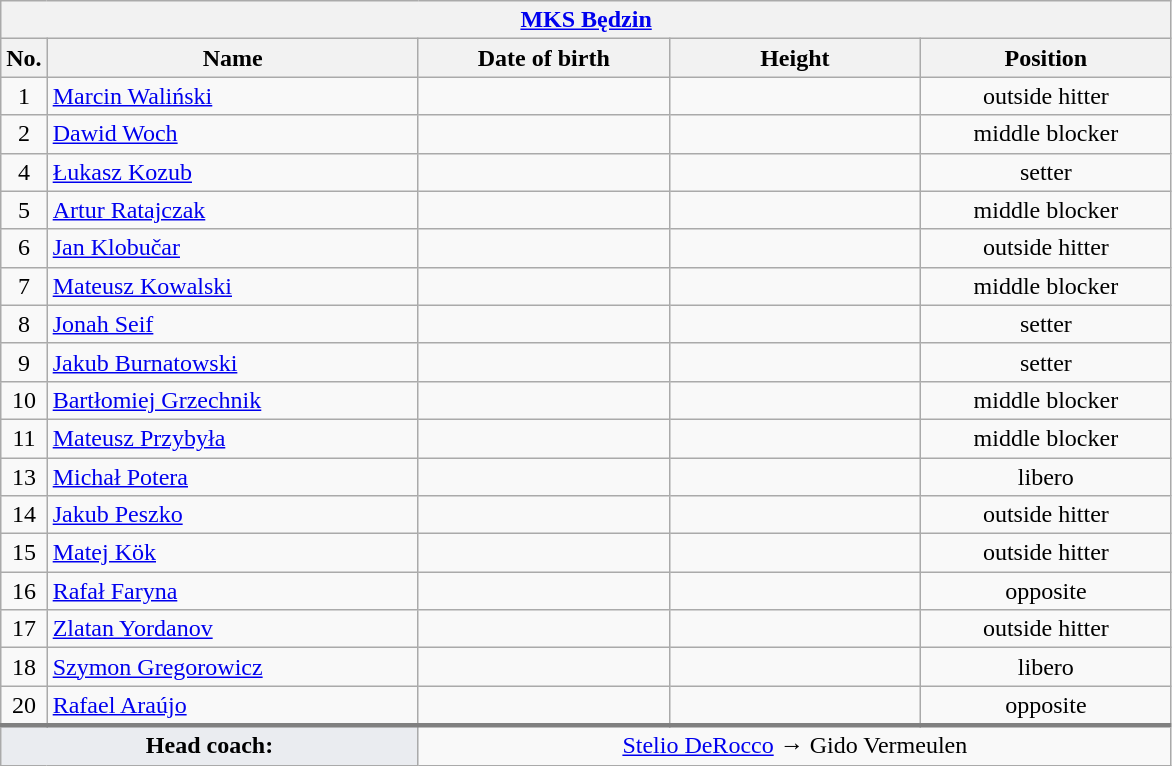<table class="wikitable collapsible collapsed" style="font-size:100%; text-align:center">
<tr>
<th colspan=5 style="width:30em"><a href='#'>MKS Będzin</a></th>
</tr>
<tr>
<th>No.</th>
<th style="width:15em">Name</th>
<th style="width:10em">Date of birth</th>
<th style="width:10em">Height</th>
<th style="width:10em">Position</th>
</tr>
<tr>
<td>1</td>
<td align=left> <a href='#'>Marcin Waliński</a></td>
<td align=right></td>
<td></td>
<td>outside hitter</td>
</tr>
<tr>
<td>2</td>
<td align=left> <a href='#'>Dawid Woch</a></td>
<td align=right></td>
<td></td>
<td>middle blocker</td>
</tr>
<tr>
<td>4</td>
<td align=left> <a href='#'>Łukasz Kozub</a></td>
<td align=right></td>
<td></td>
<td>setter</td>
</tr>
<tr>
<td>5</td>
<td align=left> <a href='#'>Artur Ratajczak</a></td>
<td align=right></td>
<td></td>
<td>middle blocker</td>
</tr>
<tr>
<td>6</td>
<td align=left> <a href='#'>Jan Klobučar</a></td>
<td align=right></td>
<td></td>
<td>outside hitter</td>
</tr>
<tr>
<td>7</td>
<td align=left> <a href='#'>Mateusz Kowalski</a></td>
<td align=right></td>
<td></td>
<td>middle blocker</td>
</tr>
<tr>
<td>8</td>
<td align=left> <a href='#'>Jonah Seif</a></td>
<td align=right></td>
<td></td>
<td>setter</td>
</tr>
<tr>
<td>9</td>
<td align=left> <a href='#'>Jakub Burnatowski</a></td>
<td align=right></td>
<td></td>
<td>setter</td>
</tr>
<tr>
<td>10</td>
<td align=left> <a href='#'>Bartłomiej Grzechnik</a></td>
<td align=right></td>
<td></td>
<td>middle blocker</td>
</tr>
<tr>
<td>11</td>
<td align=left> <a href='#'>Mateusz Przybyła</a></td>
<td align=right></td>
<td></td>
<td>middle blocker</td>
</tr>
<tr>
<td>13</td>
<td align=left> <a href='#'>Michał Potera</a></td>
<td align=right></td>
<td></td>
<td>libero</td>
</tr>
<tr>
<td>14</td>
<td align=left> <a href='#'>Jakub Peszko</a></td>
<td align=right></td>
<td></td>
<td>outside hitter</td>
</tr>
<tr>
<td>15</td>
<td align=left> <a href='#'>Matej Kök</a></td>
<td align=right></td>
<td></td>
<td>outside hitter</td>
</tr>
<tr>
<td>16</td>
<td align=left> <a href='#'>Rafał Faryna</a></td>
<td align=right></td>
<td></td>
<td>opposite</td>
</tr>
<tr>
<td>17</td>
<td align=left> <a href='#'>Zlatan Yordanov</a></td>
<td align=right></td>
<td></td>
<td>outside hitter</td>
</tr>
<tr>
<td>18</td>
<td align=left> <a href='#'>Szymon Gregorowicz</a></td>
<td align=right></td>
<td></td>
<td>libero</td>
</tr>
<tr>
<td>20</td>
<td align=left> <a href='#'>Rafael Araújo</a></td>
<td align=right></td>
<td></td>
<td>opposite</td>
</tr>
<tr style="border-top: 3px solid grey">
<td colspan=2 style="background:#EAECF0"><strong>Head coach:</strong></td>
<td colspan=3> <a href='#'>Stelio DeRocco</a> →  Gido Vermeulen</td>
</tr>
</table>
